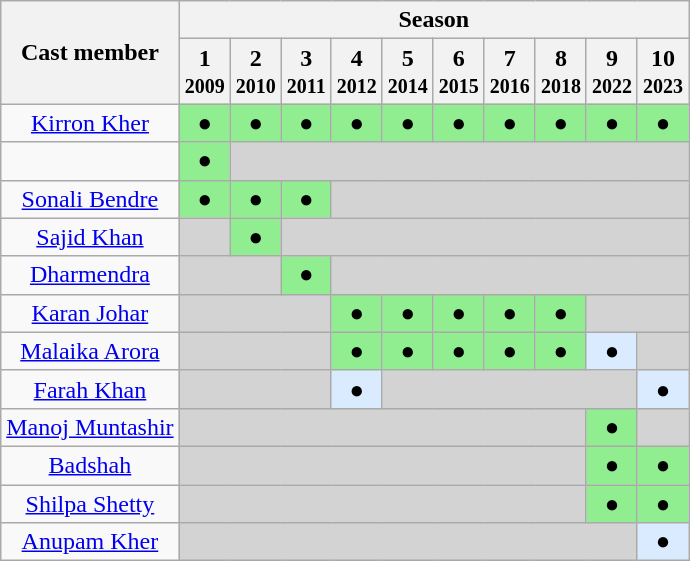<table class="wikitable plainrowheaders collapsible mw-collapsible nowrap" style="text-align:center; font-size:100%">
<tr>
<th rowspan="2" scope="col">Cast member</th>
<th colspan="10" scope="col" style="text-align:center">Season</th>
</tr>
<tr>
<th width="15">1<br><small>2009</small></th>
<th width="15">2<br><small>2010</small></th>
<th width="15">3<br><small>2011</small></th>
<th width="15">4<br><small>2012</small></th>
<th width="15">5<br><small>2014</small></th>
<th width="15">6<br><small>2015</small></th>
<th width="15">7<br><small>2016</small></th>
<th width="15">8<br><small>2018</small></th>
<th width="15">9<br><small>2022</small></th>
<th width="15">10<br><small>2023</small></th>
</tr>
<tr>
<td><a href='#'>Kirron Kher</a> </td>
<td style="background:#90EE90">●</td>
<td style="background:#90EE90">●</td>
<td style="background:#90EE90">●</td>
<td style="background:#90EE90">●</td>
<td style="background:#90EE90">●</td>
<td style="background:#90EE90">●</td>
<td style="background:#90EE90">●</td>
<td style="background:#90EE90">●</td>
<td style="background:#90EE90">●</td>
<td style="background:#90EE90">●</td>
</tr>
<tr>
<td></td>
<td style="background:#90EE90">●</td>
<td colspan="9"  style="background:lightgrey"></td>
</tr>
<tr>
<td><a href='#'>Sonali Bendre</a></td>
<td style="background:#90EE90">●</td>
<td style="background:#90EE90">●</td>
<td style="background:#90EE90">●</td>
<td colspan="7"  style="background:lightgrey"></td>
</tr>
<tr>
<td><a href='#'>Sajid Khan</a></td>
<td style="background:lightgrey"></td>
<td style="background:#90EE90">●</td>
<td colspan="8"   style="background:lightgrey"></td>
</tr>
<tr>
<td><a href='#'>Dharmendra</a></td>
<td colspan="2"   style="background:lightgrey"></td>
<td style="background:#90EE90">●</td>
<td colspan="7"   style="background:lightgrey"></td>
</tr>
<tr>
<td><a href='#'>Karan Johar</a></td>
<td colspan="3"   style="background:lightgrey"></td>
<td style="background:#90EE90">●</td>
<td style="background:#90EE90">●</td>
<td style="background:#90EE90">●</td>
<td style="background:#90EE90">●</td>
<td style="background:#90EE90">●</td>
<td colspan="2"   style="background:lightgrey"></td>
</tr>
<tr>
<td><a href='#'>Malaika Arora</a></td>
<td colspan="3"   style="background:lightgrey"></td>
<td style="background:#90EE90">●</td>
<td style="background:#90EE90">●</td>
<td style="background:#90EE90">●</td>
<td style="background:#90EE90">●</td>
<td style="background:#90EE90">●</td>
<td style="background:#DAEBFF">●</td>
<td style="background:lightgrey"></td>
</tr>
<tr>
<td><a href='#'>Farah Khan</a></td>
<td colspan="3"  style="background:lightgrey"></td>
<td style="background:#DAEBFF">●</td>
<td colspan="5"  style="background:lightgrey"></td>
<td style="background:#DAEBFF">●</td>
</tr>
<tr>
<td><a href='#'>Manoj Muntashir</a></td>
<td colspan="8"  style="background:lightgrey"></td>
<td style="background:#90EE90">●</td>
<td style="background:lightgrey"></td>
</tr>
<tr>
<td><a href='#'>Badshah</a></td>
<td colspan="8"  style="background:lightgrey"></td>
<td style="background:#90EE90">●</td>
<td style="background:#90EE90">●</td>
</tr>
<tr>
<td><a href='#'>Shilpa Shetty</a></td>
<td colspan="8"  style="background:lightgrey"></td>
<td style="background:#90EE90">●</td>
<td style="background:#90EE90">●</td>
</tr>
<tr>
<td><a href='#'>Anupam Kher</a></td>
<td colspan="9"  style="background:lightgrey"></td>
<td style="background:#DAEBFF">●</td>
</tr>
</table>
